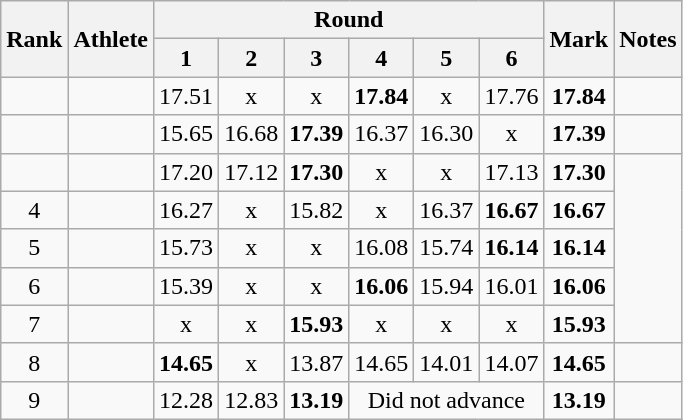<table class="wikitable sortable"  style="text-align:center">
<tr>
<th rowspan=2>Rank</th>
<th rowspan=2>Athlete</th>
<th colspan=6>Round</th>
<th rowspan=2>Mark</th>
<th rowspan=2>Notes</th>
</tr>
<tr>
<th>1</th>
<th>2</th>
<th>3</th>
<th>4</th>
<th>5</th>
<th>6</th>
</tr>
<tr>
<td></td>
<td align="left"></td>
<td>17.51</td>
<td>x</td>
<td>x</td>
<td><strong>17.84</strong></td>
<td>x</td>
<td>17.76</td>
<td><strong>17.84</strong></td>
</tr>
<tr>
<td></td>
<td align="left"></td>
<td>15.65</td>
<td>16.68</td>
<td><strong>17.39</strong></td>
<td>16.37</td>
<td>16.30</td>
<td>x</td>
<td><strong>17.39</strong></td>
<td></td>
</tr>
<tr>
<td></td>
<td align="left"></td>
<td>17.20</td>
<td>17.12</td>
<td><strong>17.30</strong></td>
<td>x</td>
<td>x</td>
<td>17.13</td>
<td><strong>17.30</strong></td>
</tr>
<tr>
<td>4</td>
<td align="left"></td>
<td>16.27</td>
<td>x</td>
<td>15.82</td>
<td>x</td>
<td>16.37</td>
<td><strong>16.67</strong></td>
<td><strong>16.67</strong></td>
</tr>
<tr>
<td>5</td>
<td align="left"></td>
<td>15.73</td>
<td>x</td>
<td>x</td>
<td>16.08</td>
<td>15.74</td>
<td><strong>16.14</strong></td>
<td><strong>16.14</strong></td>
</tr>
<tr>
<td>6</td>
<td align="left"></td>
<td>15.39</td>
<td>x</td>
<td>x</td>
<td><strong>16.06</strong></td>
<td>15.94</td>
<td>16.01</td>
<td><strong>16.06</strong></td>
</tr>
<tr>
<td>7</td>
<td align="left"></td>
<td>x</td>
<td>x</td>
<td><strong>15.93</strong></td>
<td>x</td>
<td>x</td>
<td>x</td>
<td><strong>15.93</strong></td>
</tr>
<tr>
<td>8</td>
<td align="left"></td>
<td><strong>14.65</strong></td>
<td>x</td>
<td>13.87</td>
<td>14.65</td>
<td>14.01</td>
<td>14.07</td>
<td><strong>14.65</strong></td>
<td></td>
</tr>
<tr>
<td>9</td>
<td align="left"></td>
<td>12.28</td>
<td>12.83</td>
<td><strong>13.19</strong></td>
<td colspan=3>Did not advance</td>
<td><strong>13.19</strong></td>
</tr>
</table>
